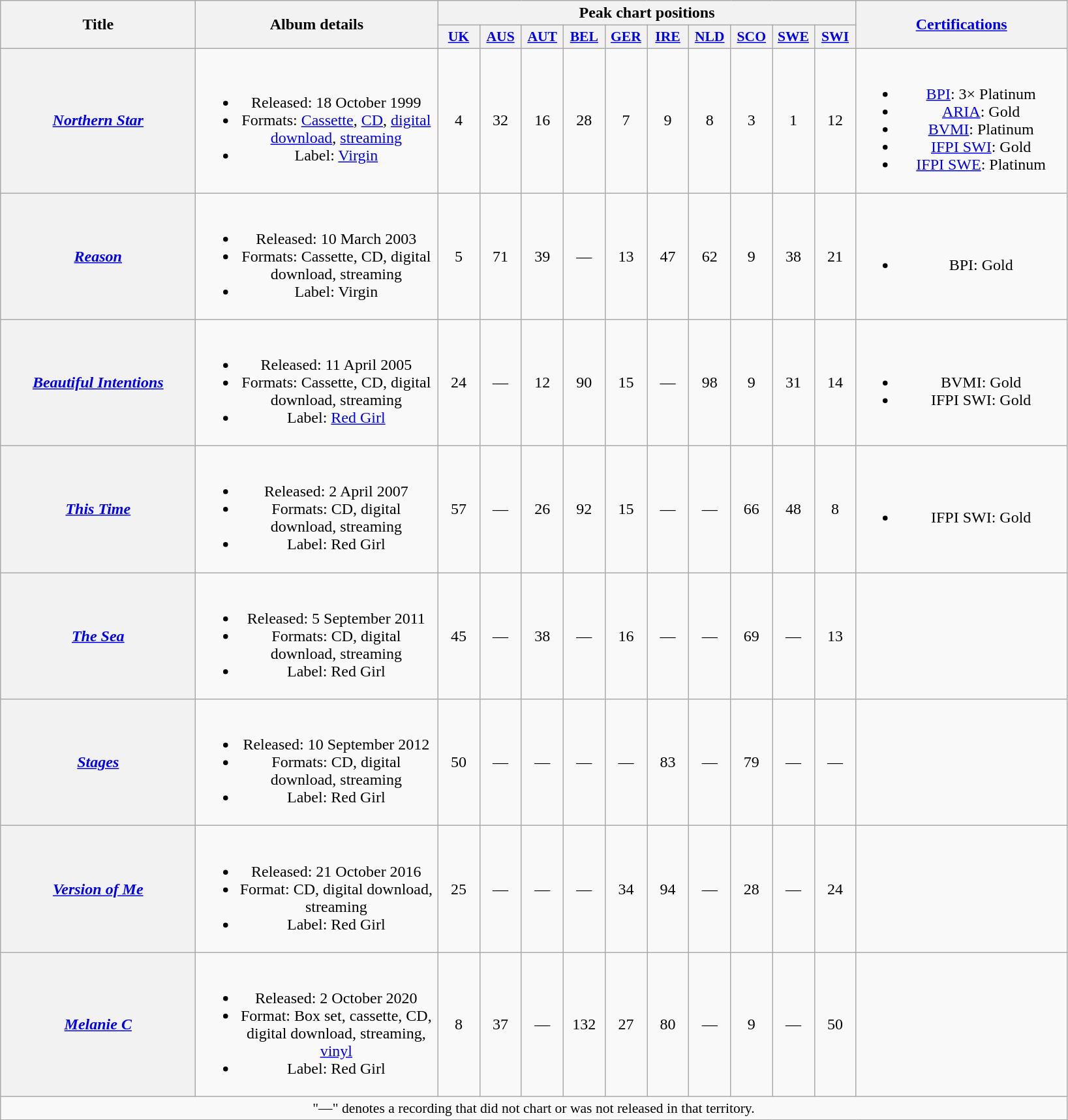<table class="wikitable plainrowheaders" style="text-align:center;">
<tr>
<th scope="col" rowspan="2" style="width:12em;">Title</th>
<th scope="col" rowspan="2" style="width:15em;">Album details</th>
<th scope="col" colspan="10">Peak chart positions</th>
<th scope="col" rowspan="2" style="width:13em;"><a href='#'>Certifications</a></th>
</tr>
<tr>
<th scope="col" style="width:2.5em;font-size:90%;"><a href='#'>UK</a><br></th>
<th scope="col" style="width:2.5em;font-size:90%;"><a href='#'>AUS</a><br></th>
<th scope="col" style="width:2.5em;font-size:90%;"><a href='#'>AUT</a><br></th>
<th scope="col" style="width:2.5em;font-size:90%;"><a href='#'>BEL</a><br></th>
<th scope="col" style="width:2.5em;font-size:90%;"><a href='#'>GER</a><br></th>
<th scope="col" style="width:2.5em;font-size:90%;"><a href='#'>IRE</a><br></th>
<th scope="col" style="width:2.5em;font-size:90%;"><a href='#'>NLD</a><br></th>
<th scope="col" style="width:2.5em;font-size:90%;"><a href='#'>SCO</a><br></th>
<th scope="col" style="width:2.5em;font-size:90%;"><a href='#'>SWE</a><br></th>
<th scope="col" style="width:2.5em;font-size:90%;"><a href='#'>SWI</a><br></th>
</tr>
<tr>
<th scope="row"><em><a href='#'>Northern Star</a></em></th>
<td><br><ul><li>Released: 18 October 1999</li><li>Formats: <a href='#'>Cassette</a>, <a href='#'>CD</a>, <a href='#'>digital download</a>, <a href='#'>streaming</a></li><li>Label: <a href='#'>Virgin</a></li></ul></td>
<td>4</td>
<td>32</td>
<td>16</td>
<td>28</td>
<td>7</td>
<td>9</td>
<td>8</td>
<td>3</td>
<td>1</td>
<td>12</td>
<td><br><ul><li><a href='#'>BPI</a>: 3× Platinum</li><li><a href='#'>ARIA</a>: Gold</li><li><a href='#'>BVMI</a>: Platinum</li><li><a href='#'>IFPI SWI</a>: Gold</li><li><a href='#'>IFPI SWE</a>: Platinum</li></ul></td>
</tr>
<tr>
<th scope="row"><em><a href='#'>Reason</a></em></th>
<td><br><ul><li>Released: 10 March 2003</li><li>Formats: Cassette, CD, digital download, streaming</li><li>Label: Virgin</li></ul></td>
<td>5</td>
<td>71</td>
<td>39</td>
<td>—</td>
<td>13</td>
<td>47</td>
<td>62</td>
<td>9</td>
<td>38</td>
<td>21</td>
<td><br><ul><li>BPI: Gold</li></ul></td>
</tr>
<tr>
<th scope="row"><em><a href='#'>Beautiful Intentions</a></em></th>
<td><br><ul><li>Released: 11 April 2005</li><li>Formats: Cassette, CD, digital download, streaming</li><li>Label: <a href='#'>Red Girl</a></li></ul></td>
<td>24</td>
<td>—</td>
<td>12</td>
<td>90</td>
<td>15</td>
<td>—</td>
<td>98</td>
<td>9</td>
<td>31</td>
<td>14</td>
<td><br><ul><li>BVMI: Gold</li><li>IFPI SWI: Gold</li></ul></td>
</tr>
<tr>
<th scope="row"><em><a href='#'>This Time</a></em></th>
<td><br><ul><li>Released: 2 April 2007</li><li>Formats: CD, digital download, streaming</li><li>Label: Red Girl</li></ul></td>
<td>57</td>
<td>—</td>
<td>26</td>
<td>92</td>
<td>15</td>
<td>—</td>
<td>—</td>
<td>66</td>
<td>48</td>
<td>8</td>
<td><br><ul><li>IFPI SWI: Gold</li></ul></td>
</tr>
<tr>
<th scope="row"><em><a href='#'>The Sea</a></em></th>
<td><br><ul><li>Released: 5 September 2011</li><li>Formats: CD, digital download, streaming</li><li>Label: Red Girl</li></ul></td>
<td>45</td>
<td>—</td>
<td>38</td>
<td>—</td>
<td>16</td>
<td>—</td>
<td>—</td>
<td>69</td>
<td>—</td>
<td>13</td>
<td></td>
</tr>
<tr>
<th scope="row"><em><a href='#'>Stages</a></em></th>
<td><br><ul><li>Released: 10 September 2012</li><li>Formats: CD, digital download, streaming</li><li>Label: Red Girl</li></ul></td>
<td>50</td>
<td>—</td>
<td>—</td>
<td>—</td>
<td>—</td>
<td>83</td>
<td>—</td>
<td>79</td>
<td>—</td>
<td>—</td>
<td></td>
</tr>
<tr>
<th scope="row"><em><a href='#'>Version of Me</a></em></th>
<td><br><ul><li>Released: 21 October 2016</li><li>Format: CD, digital download, streaming</li><li>Label: Red Girl</li></ul></td>
<td>25</td>
<td>—</td>
<td>—</td>
<td>—</td>
<td>34</td>
<td>94</td>
<td>—</td>
<td>28</td>
<td>—</td>
<td>24</td>
<td></td>
</tr>
<tr>
<th scope="row"><em><a href='#'>Melanie C</a></em></th>
<td><br><ul><li>Released: 2 October 2020</li><li>Format: Box set, cassette, CD, digital download, streaming, <a href='#'>vinyl</a></li><li>Label: Red Girl</li></ul></td>
<td>8</td>
<td>37</td>
<td>—</td>
<td>132</td>
<td>27</td>
<td>80</td>
<td>—</td>
<td>9</td>
<td>—</td>
<td>50</td>
<td></td>
</tr>
<tr>
<td colspan="13" style="font-size:90%">"—" denotes a recording that did not chart or was not released in that territory.</td>
</tr>
</table>
